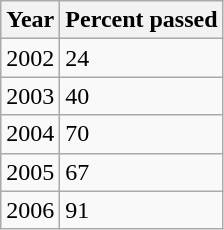<table class="wikitable">
<tr>
<th>Year</th>
<th>Percent passed</th>
</tr>
<tr>
<td>2002</td>
<td>24</td>
</tr>
<tr>
<td>2003</td>
<td>40</td>
</tr>
<tr>
<td>2004</td>
<td>70</td>
</tr>
<tr>
<td>2005</td>
<td>67</td>
</tr>
<tr>
<td>2006</td>
<td>91</td>
</tr>
</table>
